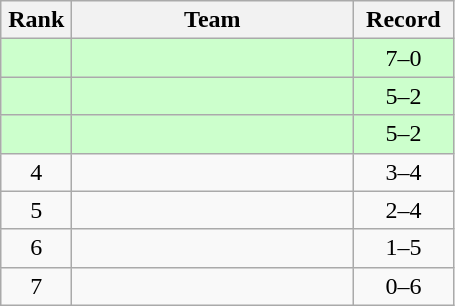<table class="wikitable" style="text-align: center;">
<tr>
<th width=40>Rank</th>
<th width=180>Team</th>
<th width=60>Record</th>
</tr>
<tr bgcolor="#ccffcc">
<td></td>
<td align=left></td>
<td>7–0</td>
</tr>
<tr bgcolor="#ccffcc">
<td></td>
<td align=left></td>
<td>5–2</td>
</tr>
<tr bgcolor="#ccffcc">
<td></td>
<td align=left></td>
<td>5–2</td>
</tr>
<tr>
<td>4</td>
<td align=left></td>
<td>3–4</td>
</tr>
<tr>
<td>5</td>
<td align=left></td>
<td>2–4</td>
</tr>
<tr>
<td>6</td>
<td align=left></td>
<td>1–5</td>
</tr>
<tr>
<td>7</td>
<td align=left></td>
<td>0–6</td>
</tr>
</table>
